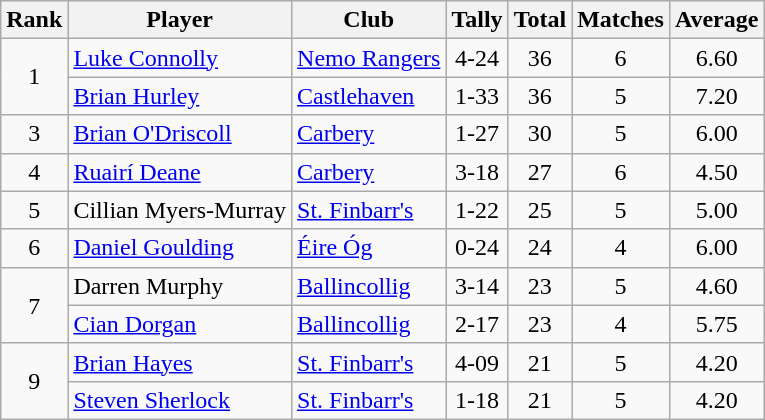<table class="wikitable">
<tr>
<th>Rank</th>
<th>Player</th>
<th>Club</th>
<th>Tally</th>
<th>Total</th>
<th>Matches</th>
<th>Average</th>
</tr>
<tr>
<td rowspan="2" style="text-align:center;">1</td>
<td><a href='#'>Luke Connolly</a></td>
<td><a href='#'>Nemo Rangers</a></td>
<td align=center>4-24</td>
<td align=center>36</td>
<td align=center>6</td>
<td align=center>6.60</td>
</tr>
<tr>
<td><a href='#'>Brian Hurley</a></td>
<td><a href='#'>Castlehaven</a></td>
<td align=center>1-33</td>
<td align=center>36</td>
<td align=center>5</td>
<td align=center>7.20</td>
</tr>
<tr>
<td rowspan="1" style="text-align:center;">3</td>
<td><a href='#'>Brian O'Driscoll</a></td>
<td><a href='#'>Carbery</a></td>
<td align=center>1-27</td>
<td align=center>30</td>
<td align=center>5</td>
<td align=center>6.00</td>
</tr>
<tr>
<td rowspan="1" style="text-align:center;">4</td>
<td><a href='#'>Ruairí Deane</a></td>
<td><a href='#'>Carbery</a></td>
<td align=center>3-18</td>
<td align=center>27</td>
<td align=center>6</td>
<td align=center>4.50</td>
</tr>
<tr>
<td rowspan="1" style="text-align:center;">5</td>
<td>Cillian Myers-Murray</td>
<td><a href='#'>St. Finbarr's</a></td>
<td align=center>1-22</td>
<td align=center>25</td>
<td align=center>5</td>
<td align=center>5.00</td>
</tr>
<tr>
<td rowspan="1" style="text-align:center;">6</td>
<td><a href='#'>Daniel Goulding</a></td>
<td><a href='#'>Éire Óg</a></td>
<td align=center>0-24</td>
<td align=center>24</td>
<td align=center>4</td>
<td align=center>6.00</td>
</tr>
<tr>
<td rowspan="2" style="text-align:center;">7</td>
<td>Darren Murphy</td>
<td><a href='#'>Ballincollig</a></td>
<td align=center>3-14</td>
<td align=center>23</td>
<td align=center>5</td>
<td align=center>4.60</td>
</tr>
<tr>
<td><a href='#'>Cian Dorgan</a></td>
<td><a href='#'>Ballincollig</a></td>
<td align=center>2-17</td>
<td align=center>23</td>
<td align=center>4</td>
<td align=center>5.75</td>
</tr>
<tr>
<td rowspan="2" style="text-align:center;">9</td>
<td><a href='#'>Brian Hayes</a></td>
<td><a href='#'>St. Finbarr's</a></td>
<td align=center>4-09</td>
<td align=center>21</td>
<td align=center>5</td>
<td align=center>4.20</td>
</tr>
<tr>
<td><a href='#'>Steven Sherlock</a></td>
<td><a href='#'>St. Finbarr's</a></td>
<td align=center>1-18</td>
<td align=center>21</td>
<td align=center>5</td>
<td align=center>4.20</td>
</tr>
</table>
